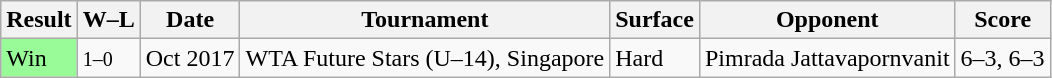<table class="sortable wikitable">
<tr>
<th>Result</th>
<th class="unsortable">W–L</th>
<th>Date</th>
<th>Tournament</th>
<th>Surface</th>
<th>Opponent</th>
<th class="unsortable">Score</th>
</tr>
<tr>
<td style="background:#98fb98;">Win</td>
<td><small>1–0</small></td>
<td>Oct 2017</td>
<td>WTA Future Stars (U–14), Singapore</td>
<td>Hard</td>
<td> Pimrada Jattavapornvanit</td>
<td>6–3, 6–3</td>
</tr>
</table>
